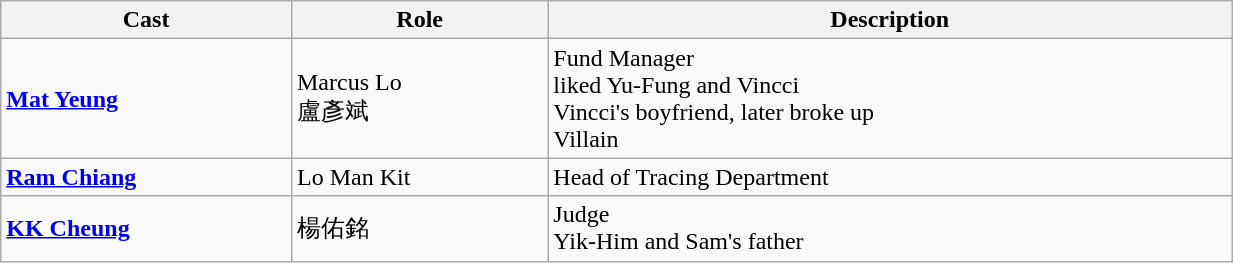<table class="wikitable" width="65%">
<tr>
<th>Cast</th>
<th>Role</th>
<th>Description</th>
</tr>
<tr>
<td><strong><a href='#'>Mat Yeung</a></strong></td>
<td>Marcus Lo<br>盧彥斌</td>
<td>Fund Manager<br>liked Yu-Fung and Vincci<br>Vincci's boyfriend, later broke up<br>Villain</td>
</tr>
<tr>
<td><strong><a href='#'>Ram Chiang</a></strong></td>
<td>Lo Man Kit</td>
<td>Head of Tracing Department</td>
</tr>
<tr>
<td><strong><a href='#'>KK Cheung</a></strong></td>
<td>楊佑銘</td>
<td>Judge<br>Yik-Him and Sam's father</td>
</tr>
</table>
